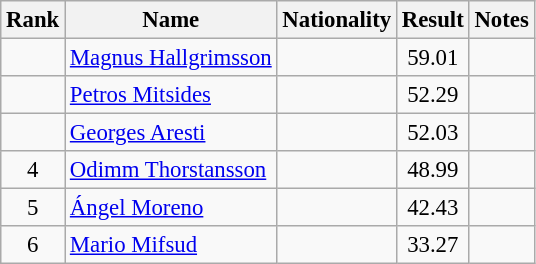<table class="wikitable sortable" style="text-align:center; font-size:95%">
<tr>
<th>Rank</th>
<th>Name</th>
<th>Nationality</th>
<th>Result</th>
<th>Notes</th>
</tr>
<tr>
<td></td>
<td align=left><a href='#'>Magnus Hallgrimsson</a></td>
<td align=left></td>
<td>59.01</td>
<td></td>
</tr>
<tr>
<td></td>
<td align=left><a href='#'>Petros Mitsides</a></td>
<td align=left></td>
<td>52.29</td>
<td></td>
</tr>
<tr>
<td></td>
<td align=left><a href='#'>Georges Aresti</a></td>
<td align=left></td>
<td>52.03</td>
<td></td>
</tr>
<tr>
<td>4</td>
<td align=left><a href='#'>Odimm Thorstansson</a></td>
<td align=left></td>
<td>48.99</td>
<td></td>
</tr>
<tr>
<td>5</td>
<td align=left><a href='#'>Ángel Moreno</a></td>
<td align=left></td>
<td>42.43</td>
<td></td>
</tr>
<tr>
<td>6</td>
<td align=left><a href='#'>Mario Mifsud</a></td>
<td align=left></td>
<td>33.27</td>
<td></td>
</tr>
</table>
